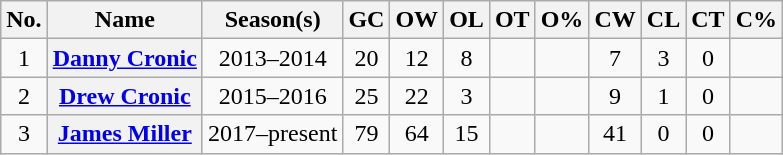<table class="wikitable sortable plainrowheaders" style="text-align:center">
<tr>
<th scope="col" class="unsortable">No.</th>
<th scope="col">Name</th>
<th scope="col">Season(s)</th>
<th scope="col">GC</th>
<th scope="col">OW</th>
<th scope="col">OL</th>
<th scope="col">OT</th>
<th scope="col">O%</th>
<th scope="col">CW</th>
<th scope="col">CL</th>
<th scope="col">CT</th>
<th scope="col">C%</th>
</tr>
<tr>
<td>1</td>
<th scope="row"><a href='#'>Danny Cronic</a></th>
<td>2013–2014</td>
<td>20</td>
<td>12</td>
<td>8</td>
<td></td>
<td></td>
<td>7</td>
<td>3</td>
<td>0</td>
<td></td>
</tr>
<tr>
<td>2</td>
<th scope="row"><a href='#'>Drew Cronic</a></th>
<td>2015–2016</td>
<td>25</td>
<td>22</td>
<td>3</td>
<td></td>
<td></td>
<td>9</td>
<td>1</td>
<td>0</td>
<td></td>
</tr>
<tr>
<td>3</td>
<th scope="row"><a href='#'>James Miller</a></th>
<td>2017–present</td>
<td>79</td>
<td>64</td>
<td>15</td>
<td></td>
<td></td>
<td>41</td>
<td>0</td>
<td>0</td>
<td></td>
</tr>
</table>
